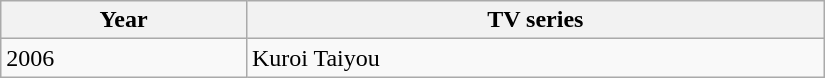<table class="wikitable" width="550px">
<tr>
<th align="left">Year</th>
<th align="left">TV series</th>
</tr>
<tr>
<td align="left">2006</td>
<td align="left">Kuroi Taiyou</td>
</tr>
</table>
